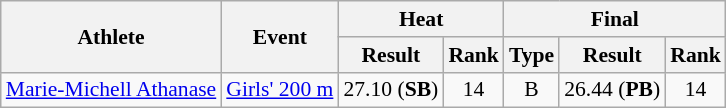<table class=wikitable style="font-size:90%">
<tr>
<th rowspan="2">Athlete</th>
<th rowspan="2">Event</th>
<th colspan="2">Heat</th>
<th colspan="3">Final</th>
</tr>
<tr>
<th>Result</th>
<th>Rank</th>
<th>Type</th>
<th>Result</th>
<th>Rank</th>
</tr>
<tr>
<td><a href='#'>Marie-Michell Athanase</a></td>
<td align=center><a href='#'>Girls' 200 m</a></td>
<td align=center>27.10 (<strong>SB</strong>)</td>
<td align=center>14</td>
<td align=center>B</td>
<td align=center>26.44 (<strong>PB</strong>)</td>
<td align=center>14</td>
</tr>
</table>
